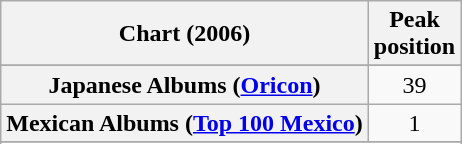<table class="wikitable sortable plainrowheaders" style="text-align:center">
<tr>
<th scope="col">Chart (2006)</th>
<th scope="col">Peak<br>position</th>
</tr>
<tr>
</tr>
<tr>
</tr>
<tr>
</tr>
<tr>
</tr>
<tr>
</tr>
<tr>
</tr>
<tr>
</tr>
<tr>
</tr>
<tr>
</tr>
<tr>
</tr>
<tr>
</tr>
<tr>
</tr>
<tr>
</tr>
<tr>
<th scope="row">Japanese Albums (<a href='#'>Oricon</a>)</th>
<td>39</td>
</tr>
<tr>
<th scope="row">Mexican Albums (<a href='#'>Top 100 Mexico</a>)</th>
<td style="text-align:center;">1</td>
</tr>
<tr>
</tr>
<tr>
</tr>
<tr>
</tr>
<tr>
</tr>
<tr>
</tr>
<tr>
</tr>
<tr>
</tr>
<tr>
</tr>
<tr>
</tr>
<tr>
</tr>
<tr>
</tr>
</table>
